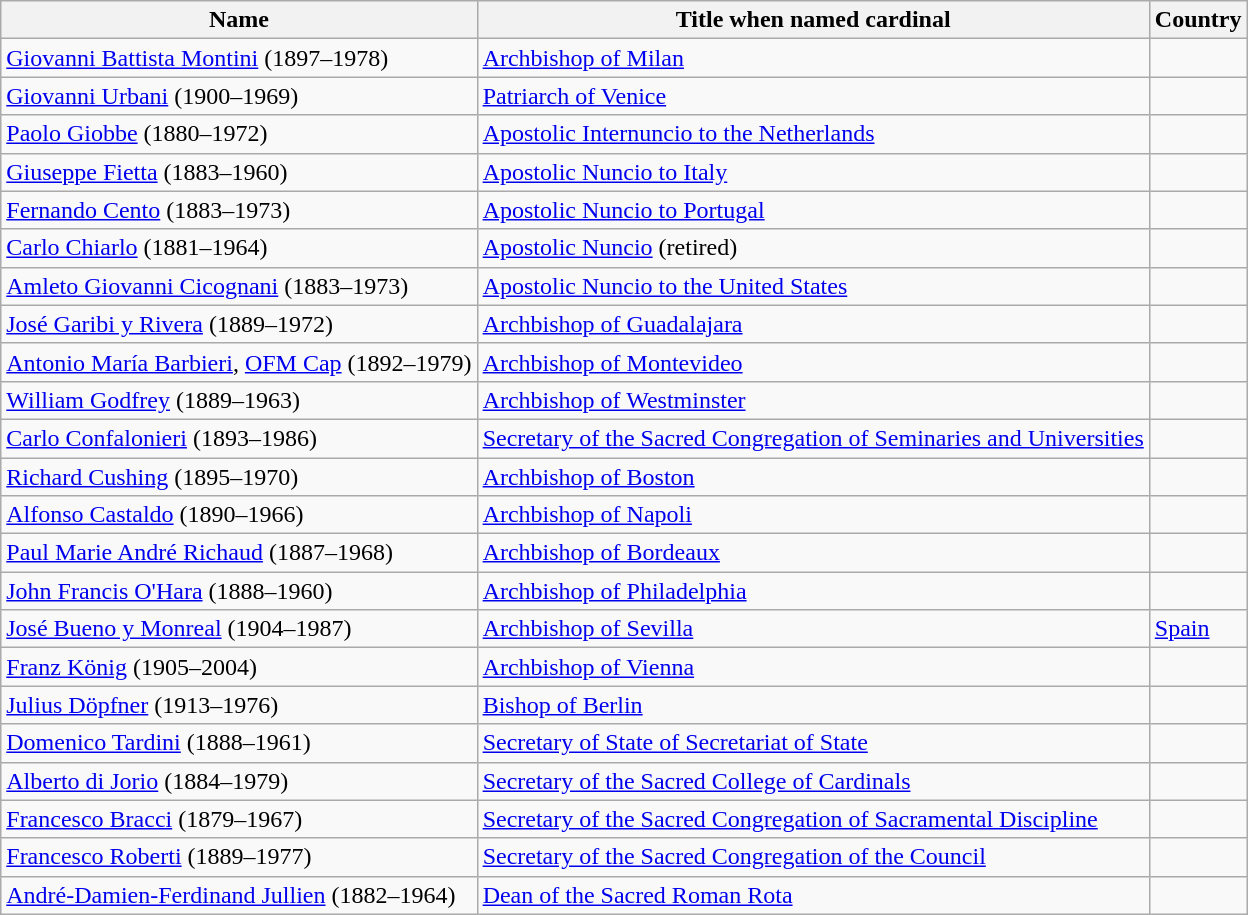<table class="wikitable sortable">
<tr>
<th>Name</th>
<th>Title when named cardinal</th>
<th>Country</th>
</tr>
<tr>
<td><a href='#'>Giovanni Battista Montini</a> (1897–1978)</td>
<td><a href='#'>Archbishop of Milan</a></td>
<td></td>
</tr>
<tr>
<td><a href='#'>Giovanni Urbani</a> (1900–1969)</td>
<td><a href='#'>Patriarch of Venice</a></td>
<td></td>
</tr>
<tr>
<td><a href='#'>Paolo Giobbe</a> (1880–1972)</td>
<td><a href='#'>Apostolic Internuncio to the Netherlands</a></td>
<td></td>
</tr>
<tr>
<td><a href='#'>Giuseppe Fietta</a> (1883–1960)</td>
<td><a href='#'>Apostolic Nuncio to Italy</a></td>
<td></td>
</tr>
<tr>
<td><a href='#'>Fernando Cento</a> (1883–1973)</td>
<td><a href='#'>Apostolic Nuncio to Portugal</a></td>
<td></td>
</tr>
<tr>
<td><a href='#'>Carlo Chiarlo</a> (1881–1964)</td>
<td><a href='#'>Apostolic Nuncio</a> (retired)</td>
<td></td>
</tr>
<tr>
<td><a href='#'>Amleto Giovanni Cicognani</a> (1883–1973)</td>
<td><a href='#'>Apostolic Nuncio to the United States</a></td>
<td></td>
</tr>
<tr>
<td><a href='#'>José Garibi y Rivera</a> (1889–1972)</td>
<td><a href='#'>Archbishop of Guadalajara</a></td>
<td></td>
</tr>
<tr>
<td><a href='#'>Antonio María Barbieri</a>, <a href='#'>OFM Cap</a> (1892–1979)</td>
<td><a href='#'>Archbishop of Montevideo</a></td>
<td></td>
</tr>
<tr>
<td><a href='#'>William Godfrey</a> (1889–1963)</td>
<td><a href='#'>Archbishop of Westminster</a></td>
<td></td>
</tr>
<tr>
<td><a href='#'>Carlo Confalonieri</a> (1893–1986)</td>
<td><a href='#'>Secretary of the Sacred Congregation of Seminaries and Universities</a></td>
<td></td>
</tr>
<tr>
<td><a href='#'>Richard Cushing</a> (1895–1970)</td>
<td><a href='#'>Archbishop of Boston</a></td>
<td></td>
</tr>
<tr>
<td><a href='#'>Alfonso Castaldo</a> (1890–1966)</td>
<td><a href='#'>Archbishop of Napoli</a></td>
<td></td>
</tr>
<tr>
<td><a href='#'>Paul Marie André Richaud</a> (1887–1968)</td>
<td><a href='#'>Archbishop of Bordeaux</a></td>
<td></td>
</tr>
<tr>
<td><a href='#'>John Francis O'Hara</a> (1888–1960)</td>
<td><a href='#'>Archbishop of Philadelphia</a></td>
<td></td>
</tr>
<tr>
<td><a href='#'>José Bueno y Monreal</a> (1904–1987)</td>
<td><a href='#'>Archbishop of Sevilla</a></td>
<td> <a href='#'>Spain</a></td>
</tr>
<tr>
<td><a href='#'>Franz König</a> (1905–2004)</td>
<td><a href='#'>Archbishop of Vienna</a></td>
<td></td>
</tr>
<tr>
<td><a href='#'>Julius Döpfner</a> (1913–1976)</td>
<td><a href='#'>Bishop of Berlin</a></td>
<td></td>
</tr>
<tr>
<td><a href='#'>Domenico Tardini</a> (1888–1961)</td>
<td><a href='#'>Secretary of State of Secretariat of State</a></td>
<td></td>
</tr>
<tr>
<td><a href='#'>Alberto di Jorio</a> (1884–1979)</td>
<td><a href='#'>Secretary of the Sacred College of Cardinals</a></td>
<td></td>
</tr>
<tr>
<td><a href='#'>Francesco Bracci</a> (1879–1967)</td>
<td><a href='#'>Secretary of the Sacred Congregation of Sacramental Discipline</a></td>
<td></td>
</tr>
<tr>
<td><a href='#'>Francesco Roberti</a> (1889–1977)</td>
<td><a href='#'>Secretary of the Sacred Congregation of the Council</a></td>
<td></td>
</tr>
<tr>
<td><a href='#'>André-Damien-Ferdinand Jullien</a> (1882–1964)</td>
<td><a href='#'>Dean of the Sacred Roman Rota</a></td>
<td></td>
</tr>
</table>
